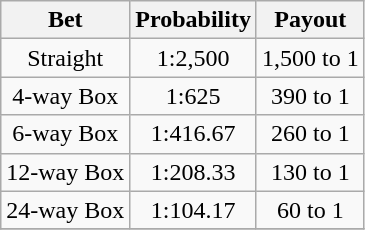<table class="wikitable">
<tr>
<th>Bet</th>
<th>Probability</th>
<th>Payout</th>
</tr>
<tr align="center">
<td>Straight</td>
<td>1:2,500</td>
<td colspan="2">1,500 to 1</td>
</tr>
<tr align="center">
<td>4-way Box</td>
<td>1:625</td>
<td colspan="2">390 to 1</td>
</tr>
<tr align="center">
<td>6-way Box</td>
<td>1:416.67</td>
<td>260 to 1</td>
</tr>
<tr align="center">
<td>12-way Box</td>
<td>1:208.33</td>
<td>130 to 1</td>
</tr>
<tr align="center">
<td>24-way Box</td>
<td>1:104.17</td>
<td colspan="2">60 to 1</td>
</tr>
<tr align="center">
</tr>
</table>
